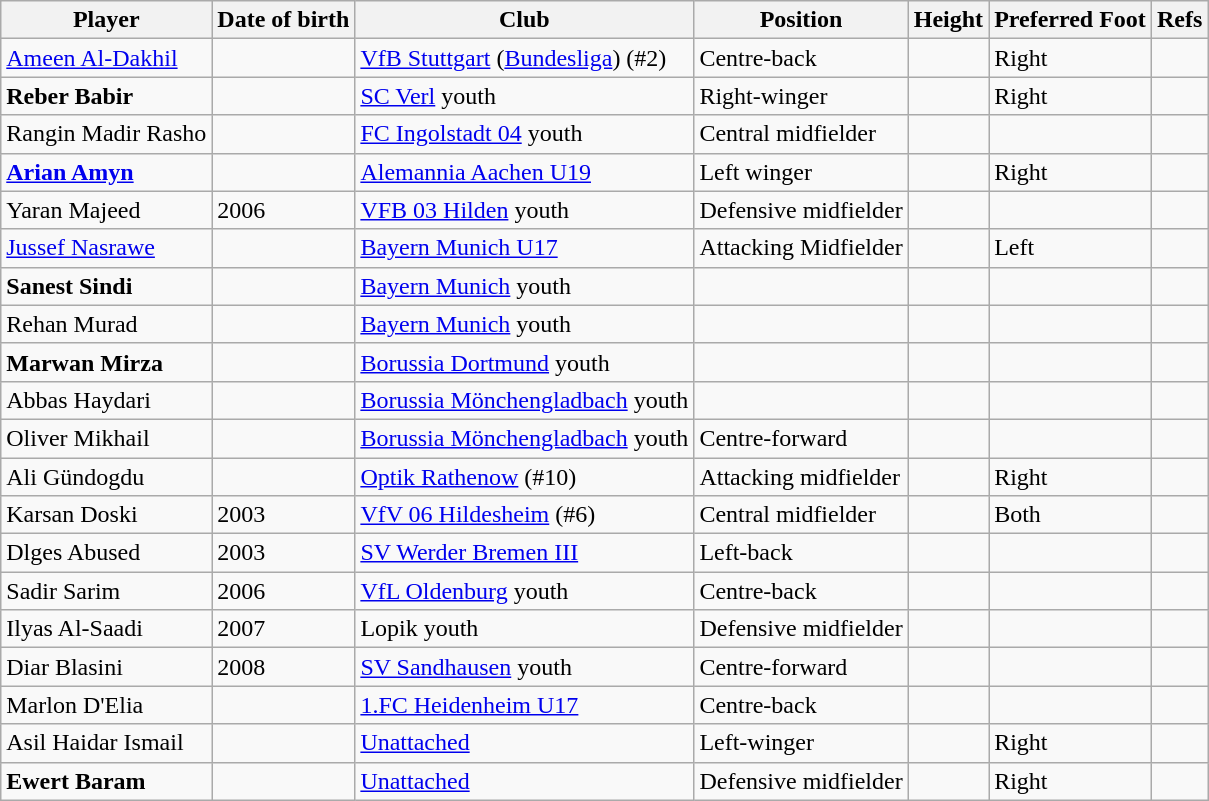<table class="wikitable sortable">
<tr>
<th>Player</th>
<th>Date of birth</th>
<th>Club</th>
<th>Position</th>
<th>Height</th>
<th>Preferred Foot</th>
<th>Refs</th>
</tr>
<tr>
<td><a href='#'>Ameen Al-Dakhil</a></td>
<td></td>
<td><a href='#'>VfB Stuttgart</a> (<a href='#'>Bundesliga</a>) (#2)</td>
<td>Centre-back</td>
<td></td>
<td>Right</td>
<td></td>
</tr>
<tr>
<td><strong>Reber Babir</strong></td>
<td></td>
<td><a href='#'>SC Verl</a> youth</td>
<td>Right-winger</td>
<td></td>
<td>Right</td>
<td></td>
</tr>
<tr>
<td>Rangin Madir Rasho</td>
<td></td>
<td><a href='#'>FC Ingolstadt 04</a> youth</td>
<td>Central midfielder</td>
<td></td>
<td></td>
<td></td>
</tr>
<tr>
<td><strong><a href='#'>Arian Amyn</a></strong></td>
<td></td>
<td><a href='#'>Alemannia Aachen U19</a></td>
<td>Left winger</td>
<td></td>
<td>Right</td>
<td></td>
</tr>
<tr>
<td>Yaran Majeed</td>
<td>2006</td>
<td><a href='#'>VFB 03 Hilden</a> youth</td>
<td>Defensive midfielder</td>
<td></td>
<td></td>
<td></td>
</tr>
<tr>
<td><a href='#'>Jussef Nasrawe</a></td>
<td></td>
<td><a href='#'>Bayern Munich U17</a></td>
<td>Attacking Midfielder</td>
<td></td>
<td>Left</td>
<td></td>
</tr>
<tr>
<td><strong>Sanest Sindi</strong></td>
<td></td>
<td><a href='#'>Bayern Munich</a> youth</td>
<td></td>
<td></td>
<td></td>
<td></td>
</tr>
<tr>
<td>Rehan Murad</td>
<td></td>
<td><a href='#'>Bayern Munich</a> youth</td>
<td></td>
<td></td>
<td></td>
<td></td>
</tr>
<tr>
<td><strong>Marwan Mirza</strong></td>
<td></td>
<td><a href='#'>Borussia Dortmund</a> youth</td>
<td></td>
<td></td>
<td></td>
<td></td>
</tr>
<tr>
<td>Abbas Haydari</td>
<td></td>
<td><a href='#'>Borussia Mönchengladbach</a> youth</td>
<td></td>
<td></td>
<td></td>
<td></td>
</tr>
<tr>
<td>Oliver Mikhail</td>
<td></td>
<td><a href='#'>Borussia Mönchengladbach</a> youth</td>
<td>Centre-forward</td>
<td></td>
<td></td>
<td></td>
</tr>
<tr>
<td>Ali Gündogdu</td>
<td></td>
<td><a href='#'>Optik Rathenow</a> (#10)</td>
<td>Attacking midfielder</td>
<td></td>
<td>Right</td>
<td></td>
</tr>
<tr>
<td>Karsan Doski</td>
<td>2003</td>
<td><a href='#'>VfV 06 Hildesheim</a> (#6)</td>
<td>Central midfielder</td>
<td></td>
<td>Both</td>
<td></td>
</tr>
<tr>
<td>Dlges Abused</td>
<td>2003</td>
<td><a href='#'>SV Werder Bremen III</a></td>
<td>Left-back</td>
<td></td>
<td></td>
<td></td>
</tr>
<tr>
<td>Sadir Sarim</td>
<td>2006</td>
<td><a href='#'>VfL Oldenburg</a> youth</td>
<td>Centre-back</td>
<td></td>
<td></td>
<td></td>
</tr>
<tr>
<td>Ilyas Al-Saadi</td>
<td>2007</td>
<td>Lopik youth</td>
<td>Defensive midfielder</td>
<td></td>
<td></td>
<td></td>
</tr>
<tr>
<td>Diar Blasini</td>
<td>2008</td>
<td><a href='#'>SV Sandhausen</a> youth</td>
<td>Centre-forward</td>
<td></td>
<td></td>
<td></td>
</tr>
<tr>
<td>Marlon D'Elia</td>
<td></td>
<td><a href='#'>1.FC Heidenheim U17</a></td>
<td>Centre-back</td>
<td></td>
<td></td>
<td></td>
</tr>
<tr>
<td>Asil Haidar Ismail</td>
<td></td>
<td><a href='#'>Unattached</a></td>
<td>Left-winger</td>
<td></td>
<td>Right</td>
<td></td>
</tr>
<tr>
<td><strong>Ewert Baram</strong></td>
<td></td>
<td><a href='#'>Unattached</a></td>
<td>Defensive midfielder</td>
<td></td>
<td>Right</td>
<td></td>
</tr>
</table>
